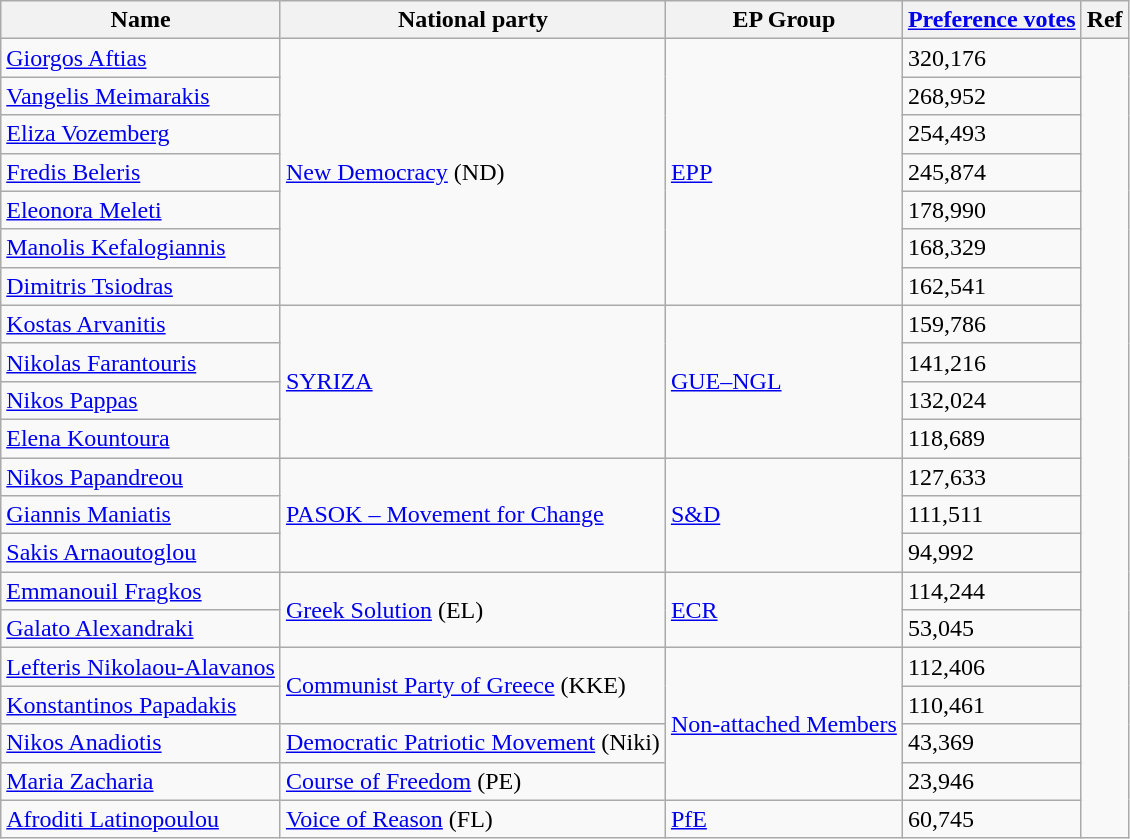<table class="sortable wikitable">
<tr>
<th>Name</th>
<th>National party</th>
<th>EP Group</th>
<th><a href='#'>Preference votes</a></th>
<th>Ref</th>
</tr>
<tr>
<td><a href='#'>Giorgos Aftias</a></td>
<td rowspan="7"> <a href='#'>New Democracy</a> (ND)</td>
<td rowspan="7"> <a href='#'>EPP</a></td>
<td>320,176</td>
<td rowspan="21"></td>
</tr>
<tr>
<td><a href='#'>Vangelis Meimarakis</a></td>
<td>268,952</td>
</tr>
<tr>
<td><a href='#'>Eliza Vozemberg</a></td>
<td>254,493</td>
</tr>
<tr>
<td><a href='#'>Fredis Beleris</a></td>
<td>245,874</td>
</tr>
<tr>
<td><a href='#'>Eleonora Meleti</a></td>
<td>178,990</td>
</tr>
<tr>
<td><a href='#'>Manolis  Kefalogiannis</a></td>
<td>168,329</td>
</tr>
<tr>
<td><a href='#'>Dimitris Tsiodras</a></td>
<td>162,541</td>
</tr>
<tr>
<td><a href='#'>Kostas Arvanitis</a></td>
<td rowspan="4"> <a href='#'>SYRIZA</a></td>
<td rowspan="4"> <a href='#'>GUE–NGL</a></td>
<td>159,786</td>
</tr>
<tr>
<td><a href='#'>Nikolas Farantouris</a></td>
<td>141,216</td>
</tr>
<tr>
<td><a href='#'>Nikos Pappas</a></td>
<td>132,024</td>
</tr>
<tr>
<td><a href='#'>Elena Kountoura</a></td>
<td>118,689</td>
</tr>
<tr>
<td><a href='#'>Nikos Papandreou</a></td>
<td rowspan="3"> <a href='#'>PASOK – Movement for Change</a></td>
<td rowspan="3"> <a href='#'>S&D</a></td>
<td>127,633</td>
</tr>
<tr>
<td><a href='#'>Giannis Maniatis</a></td>
<td>111,511</td>
</tr>
<tr>
<td><a href='#'>Sakis Arnaoutoglou</a></td>
<td>94,992</td>
</tr>
<tr>
<td><a href='#'>Emmanouil Fragkos</a></td>
<td rowspan="2"> <a href='#'>Greek Solution</a> (EL)</td>
<td rowspan="2"> <a href='#'>ECR</a></td>
<td>114,244</td>
</tr>
<tr>
<td><a href='#'>Galato Alexandraki</a></td>
<td>53,045</td>
</tr>
<tr>
<td><a href='#'>Lefteris Nikolaou-Alavanos</a></td>
<td rowspan="2"> <a href='#'>Communist Party of Greece</a> (KKE)</td>
<td rowspan="4"><a href='#'>Non-attached Members</a></td>
<td>112,406</td>
</tr>
<tr>
<td><a href='#'>Konstantinos Papadakis</a></td>
<td>110,461</td>
</tr>
<tr>
<td><a href='#'>Nikos Anadiotis</a></td>
<td> <a href='#'>Democratic Patriotic Movement</a> (Niki)</td>
<td>43,369</td>
</tr>
<tr>
<td><a href='#'>Maria Zacharia</a></td>
<td> <a href='#'>Course of Freedom</a> (PE)</td>
<td>23,946</td>
</tr>
<tr>
<td><a href='#'>Afroditi Latinopoulou</a></td>
<td> <a href='#'>Voice of Reason</a> (FL)</td>
<td> <a href='#'>PfE</a></td>
<td>60,745</td>
</tr>
</table>
